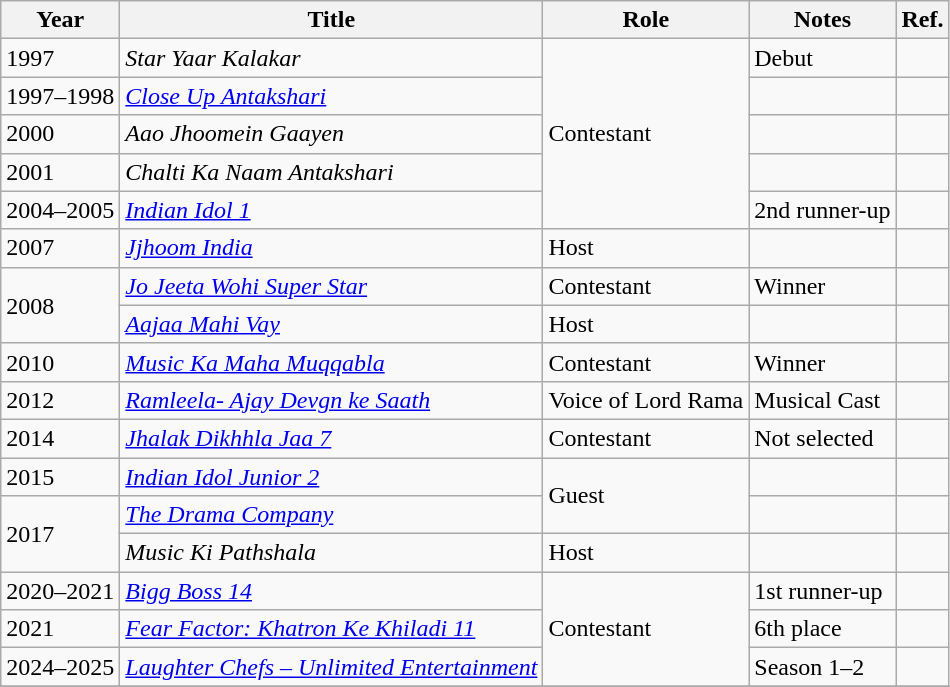<table class="wikitable">
<tr>
<th>Year</th>
<th>Title</th>
<th>Role</th>
<th>Notes</th>
<th>Ref.</th>
</tr>
<tr>
<td>1997</td>
<td><em>Star Yaar Kalakar</em></td>
<td rowspan="5">Contestant</td>
<td>Debut</td>
<td></td>
</tr>
<tr>
<td>1997–1998</td>
<td><a href='#'><em>Close Up Antakshari</em></a></td>
<td></td>
<td style="text-align:center;"></td>
</tr>
<tr>
<td>2000</td>
<td><em>Aao Jhoomein Gaayen</em></td>
<td></td>
<td></td>
</tr>
<tr>
<td>2001</td>
<td><em>Chalti Ka Naam Antakshari</em></td>
<td></td>
<td style="text-align:center;"></td>
</tr>
<tr>
<td>2004–2005</td>
<td><em><a href='#'>Indian Idol 1</a></em></td>
<td>2nd runner-up</td>
<td style="text-align:center;"></td>
</tr>
<tr>
<td>2007</td>
<td><em><a href='#'>Jjhoom India</a></em></td>
<td>Host</td>
<td></td>
<td style="text-align:center;"></td>
</tr>
<tr>
<td rowspan="2">2008</td>
<td><em><a href='#'>Jo Jeeta Wohi Super Star</a></em></td>
<td>Contestant</td>
<td>Winner</td>
<td style="text-align:center;"></td>
</tr>
<tr>
<td><em><a href='#'>Aajaa Mahi Vay</a></em></td>
<td>Host</td>
<td></td>
<td></td>
</tr>
<tr>
<td>2010</td>
<td><em><a href='#'>Music Ka Maha Muqqabla</a></em></td>
<td>Contestant</td>
<td>Winner</td>
<td style="text-align:center;"></td>
</tr>
<tr>
<td>2012</td>
<td><a href='#'><em>Ramleela- Ajay Devgn ke Saath</em></a></td>
<td>Voice of Lord Rama</td>
<td>Musical Cast</td>
<td style="text-align:center;"></td>
</tr>
<tr>
<td>2014</td>
<td><em><a href='#'>Jhalak Dikhhla Jaa 7</a></em></td>
<td>Contestant</td>
<td>Not selected</td>
<td style="text-align:center;"></td>
</tr>
<tr>
<td>2015</td>
<td><em><a href='#'>Indian Idol Junior 2</a></em></td>
<td rowspan="2">Guest</td>
<td></td>
<td style="text-align:center;"></td>
</tr>
<tr>
<td rowspan="2">2017</td>
<td><em><a href='#'>The Drama Company</a></em></td>
<td></td>
<td></td>
</tr>
<tr>
<td><em>Music Ki Pathshala</em></td>
<td>Host</td>
<td></td>
<td style="text-align:center;"></td>
</tr>
<tr>
<td>2020–2021</td>
<td><em><a href='#'>Bigg Boss 14</a></em></td>
<td rowspan="3">Contestant</td>
<td>1st runner-up</td>
<td style="text-align:center;"></td>
</tr>
<tr>
<td>2021</td>
<td><em><a href='#'>Fear Factor: Khatron Ke Khiladi 11</a></em></td>
<td>6th place</td>
<td style="text-align:center;"></td>
</tr>
<tr>
<td>2024–2025</td>
<td><em><a href='#'>Laughter Chefs – Unlimited Entertainment</a></em></td>
<td>Season 1–2</td>
<td></td>
</tr>
<tr>
</tr>
</table>
